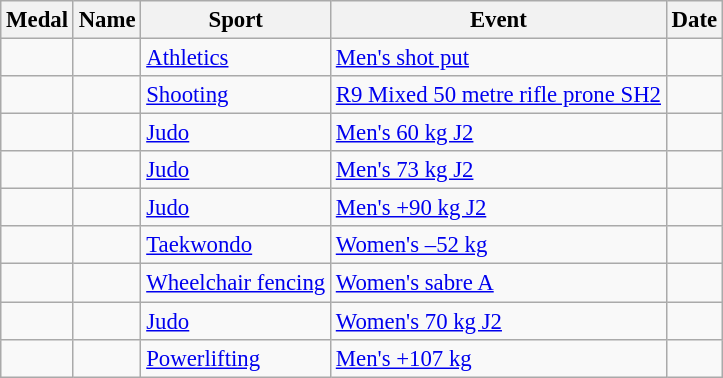<table class="wikitable sortable" style=font-size:95%>
<tr>
<th>Medal</th>
<th>Name</th>
<th>Sport</th>
<th>Event</th>
<th>Date</th>
</tr>
<tr>
<td></td>
<td></td>
<td><a href='#'>Athletics</a></td>
<td><a href='#'>Men's shot put</a></td>
<td></td>
</tr>
<tr>
<td></td>
<td></td>
<td><a href='#'>Shooting</a></td>
<td><a href='#'>R9 Mixed 50 metre rifle prone SH2</a></td>
<td></td>
</tr>
<tr>
<td></td>
<td></td>
<td><a href='#'>Judo</a></td>
<td><a href='#'>Men's 60 kg J2</a></td>
<td></td>
</tr>
<tr>
<td></td>
<td></td>
<td><a href='#'>Judo</a></td>
<td><a href='#'>Men's 73 kg J2</a></td>
<td></td>
</tr>
<tr>
<td></td>
<td></td>
<td><a href='#'>Judo</a></td>
<td><a href='#'>Men's +90 kg J2</a></td>
<td></td>
</tr>
<tr>
<td></td>
<td></td>
<td><a href='#'>Taekwondo</a></td>
<td><a href='#'>Women's –52 kg</a></td>
<td></td>
</tr>
<tr>
<td></td>
<td></td>
<td><a href='#'>Wheelchair fencing</a></td>
<td><a href='#'>Women's sabre A</a></td>
<td></td>
</tr>
<tr>
<td></td>
<td></td>
<td><a href='#'>Judo</a></td>
<td><a href='#'>Women's 70 kg J2</a></td>
<td></td>
</tr>
<tr>
<td></td>
<td></td>
<td><a href='#'>Powerlifting</a></td>
<td><a href='#'>Men's +107 kg</a></td>
<td></td>
</tr>
</table>
